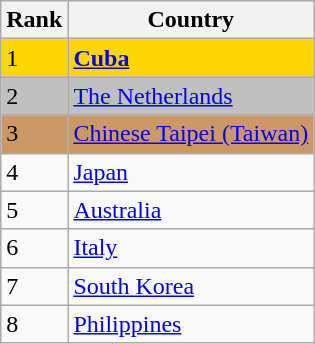<table class="wikitable">
<tr>
<th>Rank</th>
<th>Country</th>
</tr>
<tr bgcolor=gold>
<td>1</td>
<td> <strong><a href='#'>Cuba</a></strong></td>
</tr>
<tr bgcolor=silver>
<td>2</td>
<td> <a href='#'>The Netherlands</a></td>
</tr>
<tr bgcolor="cc9966">
<td>3</td>
<td> <a href='#'>Chinese Taipei (Taiwan)</a></td>
</tr>
<tr>
<td>4</td>
<td> <a href='#'>Japan</a></td>
</tr>
<tr>
<td>5</td>
<td> <a href='#'>Australia</a></td>
</tr>
<tr>
<td>6</td>
<td> <a href='#'>Italy</a></td>
</tr>
<tr>
<td>7</td>
<td> <a href='#'>South Korea</a></td>
</tr>
<tr>
<td>8</td>
<td> <a href='#'>Philippines</a></td>
</tr>
</table>
